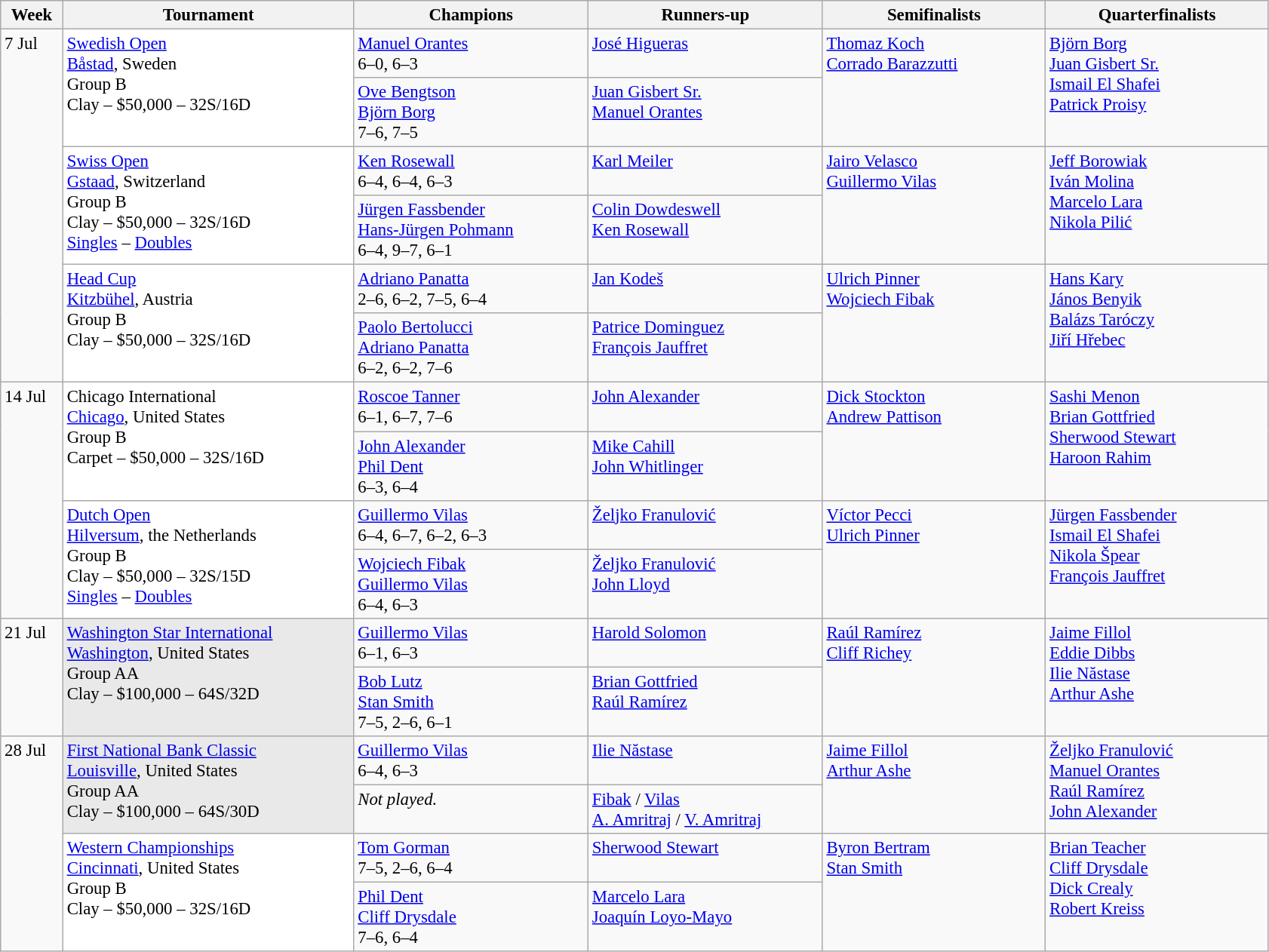<table class=wikitable style=font-size:95%>
<tr>
<th style="width:48px;">Week</th>
<th style="width:250px;">Tournament</th>
<th style="width:200px;">Champions</th>
<th style="width:200px;">Runners-up</th>
<th style="width:190px;">Semifinalists</th>
<th style="width:190px;">Quarterfinalists</th>
</tr>
<tr valign=top>
<td rowspan=6>7 Jul</td>
<td style="background:#FFFFFF;" rowspan="2"><a href='#'>Swedish Open</a> <br> <a href='#'>Båstad</a>, Sweden <br> Group B <br>Clay – $50,000 – 32S/16D</td>
<td> <a href='#'>Manuel Orantes</a> <br> 6–0, 6–3</td>
<td> <a href='#'>José Higueras</a></td>
<td rowspan=2> <a href='#'>Thomaz Koch</a> <br>  <a href='#'>Corrado Barazzutti</a></td>
<td rowspan=2> <a href='#'>Björn Borg</a> <br>  <a href='#'>Juan Gisbert Sr.</a> <br>  <a href='#'>Ismail El Shafei</a> <br>  <a href='#'>Patrick Proisy</a></td>
</tr>
<tr valign=top>
<td> <a href='#'>Ove Bengtson</a> <br>  <a href='#'>Björn Borg</a> <br> 7–6, 7–5</td>
<td> <a href='#'>Juan Gisbert Sr.</a> <br>  <a href='#'>Manuel Orantes</a></td>
</tr>
<tr valign=top>
<td style="background:#FFFFFF;" rowspan="2"><a href='#'>Swiss Open</a> <br> <a href='#'>Gstaad</a>, Switzerland <br> Group B <br>Clay – $50,000 – 32S/16D <br> <a href='#'>Singles</a> – <a href='#'>Doubles</a></td>
<td> <a href='#'>Ken Rosewall</a> <br> 6–4, 6–4, 6–3</td>
<td> <a href='#'>Karl Meiler</a></td>
<td rowspan=2> <a href='#'>Jairo Velasco</a> <br>  <a href='#'>Guillermo Vilas</a></td>
<td rowspan=2> <a href='#'>Jeff Borowiak</a> <br>  <a href='#'>Iván Molina</a> <br>  <a href='#'>Marcelo Lara</a> <br>  <a href='#'>Nikola Pilić</a></td>
</tr>
<tr valign=top>
<td> <a href='#'>Jürgen Fassbender</a> <br>  <a href='#'>Hans-Jürgen Pohmann</a> <br> 6–4, 9–7, 6–1</td>
<td> <a href='#'>Colin Dowdeswell</a> <br>  <a href='#'>Ken Rosewall</a></td>
</tr>
<tr valign=top>
<td style="background:#FFFFFF;" rowspan="2"><a href='#'>Head Cup</a> <br> <a href='#'>Kitzbühel</a>, Austria <br> Group B <br>Clay – $50,000 – 32S/16D</td>
<td> <a href='#'>Adriano Panatta</a> <br> 2–6, 6–2, 7–5, 6–4</td>
<td> <a href='#'>Jan Kodeš</a></td>
<td rowspan=2> <a href='#'>Ulrich Pinner</a> <br>  <a href='#'>Wojciech Fibak</a></td>
<td rowspan=2> <a href='#'>Hans Kary</a> <br>  <a href='#'>János Benyik</a> <br>  <a href='#'>Balázs Taróczy</a> <br>  <a href='#'>Jiří Hřebec</a></td>
</tr>
<tr valign=top>
<td> <a href='#'>Paolo Bertolucci</a> <br>  <a href='#'>Adriano Panatta</a> <br> 6–2, 6–2, 7–6</td>
<td> <a href='#'>Patrice Dominguez</a> <br>  <a href='#'>François Jauffret</a></td>
</tr>
<tr valign=top>
<td rowspan=4>14 Jul</td>
<td style="background:#FFFFFF;" rowspan="2">Chicago International <br> <a href='#'>Chicago</a>, United States <br>Group B <br>Carpet – $50,000 – 32S/16D</td>
<td> <a href='#'>Roscoe Tanner</a> <br> 6–1, 6–7, 7–6</td>
<td> <a href='#'>John Alexander</a></td>
<td rowspan=2> <a href='#'>Dick Stockton</a> <br>  <a href='#'>Andrew Pattison</a></td>
<td rowspan=2> <a href='#'>Sashi Menon</a> <br>  <a href='#'>Brian Gottfried</a> <br>  <a href='#'>Sherwood Stewart</a> <br>  <a href='#'>Haroon Rahim</a></td>
</tr>
<tr valign=top>
<td> <a href='#'>John Alexander</a> <br>  <a href='#'>Phil Dent</a> <br> 6–3, 6–4</td>
<td> <a href='#'>Mike Cahill</a> <br>  <a href='#'>John Whitlinger</a></td>
</tr>
<tr valign=top>
<td style="background:#FFFFFF;" rowspan="2"><a href='#'>Dutch Open</a> <br> <a href='#'>Hilversum</a>, the Netherlands <br> Group B <br>Clay – $50,000 – 32S/15D <br> <a href='#'>Singles</a> – <a href='#'>Doubles</a></td>
<td> <a href='#'>Guillermo Vilas</a> <br> 6–4, 6–7, 6–2, 6–3</td>
<td> <a href='#'>Željko Franulović</a></td>
<td rowspan=2> <a href='#'>Víctor Pecci</a> <br>  <a href='#'>Ulrich Pinner</a></td>
<td rowspan=2> <a href='#'>Jürgen Fassbender</a> <br>  <a href='#'>Ismail El Shafei</a> <br>  <a href='#'>Nikola Špear</a> <br>  <a href='#'>François Jauffret</a></td>
</tr>
<tr valign=top>
<td> <a href='#'>Wojciech Fibak</a> <br>  <a href='#'>Guillermo Vilas</a> <br> 6–4, 6–3</td>
<td> <a href='#'>Željko Franulović</a> <br>  <a href='#'>John Lloyd</a></td>
</tr>
<tr valign=top>
<td rowspan=2>21 Jul</td>
<td style="background:#E9E9E9;" rowspan="2"><a href='#'>Washington Star International</a> <br> <a href='#'>Washington</a>, United States <br> Group AA <br> Clay – $100,000 – 64S/32D</td>
<td> <a href='#'>Guillermo Vilas</a> <br> 6–1, 6–3</td>
<td> <a href='#'>Harold Solomon</a></td>
<td rowspan=2> <a href='#'>Raúl Ramírez</a> <br>  <a href='#'>Cliff Richey</a></td>
<td rowspan=2> <a href='#'>Jaime Fillol</a> <br>  <a href='#'>Eddie Dibbs</a> <br>  <a href='#'>Ilie Năstase</a> <br>  <a href='#'>Arthur Ashe</a></td>
</tr>
<tr valign=top>
<td> <a href='#'>Bob Lutz</a> <br>  <a href='#'>Stan Smith</a> <br> 7–5, 2–6, 6–1</td>
<td> <a href='#'>Brian Gottfried</a> <br>  <a href='#'>Raúl Ramírez</a></td>
</tr>
<tr valign=top>
<td rowspan=4>28 Jul</td>
<td style="background:#E9E9E9;" rowspan="2"><a href='#'>First National Bank Classic</a> <br> <a href='#'>Louisville</a>, United States <br> Group AA <br> Clay – $100,000 – 64S/30D</td>
<td> <a href='#'>Guillermo Vilas</a> <br> 6–4, 6–3</td>
<td> <a href='#'>Ilie Năstase</a></td>
<td rowspan=2> <a href='#'>Jaime Fillol</a> <br>  <a href='#'>Arthur Ashe</a></td>
<td rowspan=2> <a href='#'>Željko Franulović</a> <br>  <a href='#'>Manuel Orantes</a> <br>  <a href='#'>Raúl Ramírez</a> <br>  <a href='#'>John Alexander</a></td>
</tr>
<tr valign=top>
<td><em>Not played.</em></td>
<td> <a href='#'>Fibak</a> /  <a href='#'>Vilas</a> <br>  <a href='#'>A. Amritraj</a> /  <a href='#'>V. Amritraj</a></td>
</tr>
<tr valign=top>
<td style="background:#FFFFFF;" rowspan="2"><a href='#'>Western Championships</a> <br> <a href='#'>Cincinnati</a>, United States <br> Group B <br> Clay – $50,000 – 32S/16D</td>
<td> <a href='#'>Tom Gorman</a> <br> 7–5, 2–6, 6–4</td>
<td> <a href='#'>Sherwood Stewart</a></td>
<td rowspan=2> <a href='#'>Byron Bertram</a> <br>  <a href='#'>Stan Smith</a></td>
<td rowspan=2> <a href='#'>Brian Teacher</a> <br>  <a href='#'>Cliff Drysdale</a> <br>  <a href='#'>Dick Crealy</a> <br>  <a href='#'>Robert Kreiss</a></td>
</tr>
<tr valign=top>
<td> <a href='#'>Phil Dent</a> <br>  <a href='#'>Cliff Drysdale</a> <br> 7–6, 6–4</td>
<td> <a href='#'>Marcelo Lara</a> <br>  <a href='#'>Joaquín Loyo-Mayo</a></td>
</tr>
</table>
